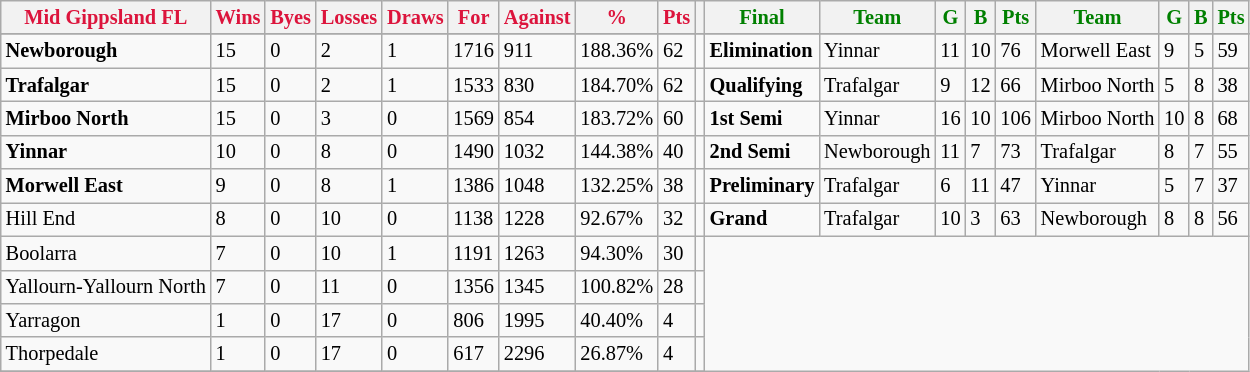<table style="font-size: 85%; text-align: left;" class="wikitable">
<tr>
<th style="color:crimson">Mid Gippsland FL</th>
<th style="color:crimson">Wins</th>
<th style="color:crimson">Byes</th>
<th style="color:crimson">Losses</th>
<th style="color:crimson">Draws</th>
<th style="color:crimson">For</th>
<th style="color:crimson">Against</th>
<th style="color:crimson">%</th>
<th style="color:crimson">Pts</th>
<th></th>
<th style="color:green">Final</th>
<th style="color:green">Team</th>
<th style="color:green">G</th>
<th style="color:green">B</th>
<th style="color:green">Pts</th>
<th style="color:green">Team</th>
<th style="color:green">G</th>
<th style="color:green">B</th>
<th style="color:green">Pts</th>
</tr>
<tr>
</tr>
<tr>
</tr>
<tr>
<td><strong>	Newborough	</strong></td>
<td>15</td>
<td>0</td>
<td>2</td>
<td>1</td>
<td>1716</td>
<td>911</td>
<td>188.36%</td>
<td>62</td>
<td></td>
<td><strong>Elimination</strong></td>
<td>Yinnar</td>
<td>11</td>
<td>10</td>
<td>76</td>
<td>Morwell East</td>
<td>9</td>
<td>5</td>
<td>59</td>
</tr>
<tr>
<td><strong>	Trafalgar	</strong></td>
<td>15</td>
<td>0</td>
<td>2</td>
<td>1</td>
<td>1533</td>
<td>830</td>
<td>184.70%</td>
<td>62</td>
<td></td>
<td><strong>Qualifying</strong></td>
<td>Trafalgar</td>
<td>9</td>
<td>12</td>
<td>66</td>
<td>Mirboo North</td>
<td>5</td>
<td>8</td>
<td>38</td>
</tr>
<tr>
<td><strong>	Mirboo North	</strong></td>
<td>15</td>
<td>0</td>
<td>3</td>
<td>0</td>
<td>1569</td>
<td>854</td>
<td>183.72%</td>
<td>60</td>
<td></td>
<td><strong>1st Semi</strong></td>
<td>Yinnar</td>
<td>16</td>
<td>10</td>
<td>106</td>
<td>Mirboo North</td>
<td>10</td>
<td>8</td>
<td>68</td>
</tr>
<tr>
<td><strong>	Yinnar	</strong></td>
<td>10</td>
<td>0</td>
<td>8</td>
<td>0</td>
<td>1490</td>
<td>1032</td>
<td>144.38%</td>
<td>40</td>
<td></td>
<td><strong>2nd Semi</strong></td>
<td>Newborough</td>
<td>11</td>
<td>7</td>
<td>73</td>
<td>Trafalgar</td>
<td>8</td>
<td>7</td>
<td>55</td>
</tr>
<tr>
<td><strong>	Morwell East	</strong></td>
<td>9</td>
<td>0</td>
<td>8</td>
<td>1</td>
<td>1386</td>
<td>1048</td>
<td>132.25%</td>
<td>38</td>
<td></td>
<td><strong>Preliminary</strong></td>
<td>Trafalgar</td>
<td>6</td>
<td>11</td>
<td>47</td>
<td>Yinnar</td>
<td>5</td>
<td>7</td>
<td>37</td>
</tr>
<tr>
<td>Hill End</td>
<td>8</td>
<td>0</td>
<td>10</td>
<td>0</td>
<td>1138</td>
<td>1228</td>
<td>92.67%</td>
<td>32</td>
<td></td>
<td><strong>Grand</strong></td>
<td>Trafalgar</td>
<td>10</td>
<td>3</td>
<td>63</td>
<td>Newborough</td>
<td>8</td>
<td>8</td>
<td>56</td>
</tr>
<tr>
<td>Boolarra</td>
<td>7</td>
<td>0</td>
<td>10</td>
<td>1</td>
<td>1191</td>
<td>1263</td>
<td>94.30%</td>
<td>30</td>
<td></td>
</tr>
<tr>
<td>Yallourn-Yallourn North</td>
<td>7</td>
<td>0</td>
<td>11</td>
<td>0</td>
<td>1356</td>
<td>1345</td>
<td>100.82%</td>
<td>28</td>
<td></td>
</tr>
<tr>
<td>Yarragon</td>
<td>1</td>
<td>0</td>
<td>17</td>
<td>0</td>
<td>806</td>
<td>1995</td>
<td>40.40%</td>
<td>4</td>
<td></td>
</tr>
<tr>
<td>Thorpedale</td>
<td>1</td>
<td>0</td>
<td>17</td>
<td>0</td>
<td>617</td>
<td>2296</td>
<td>26.87%</td>
<td>4</td>
<td></td>
</tr>
<tr>
</tr>
</table>
